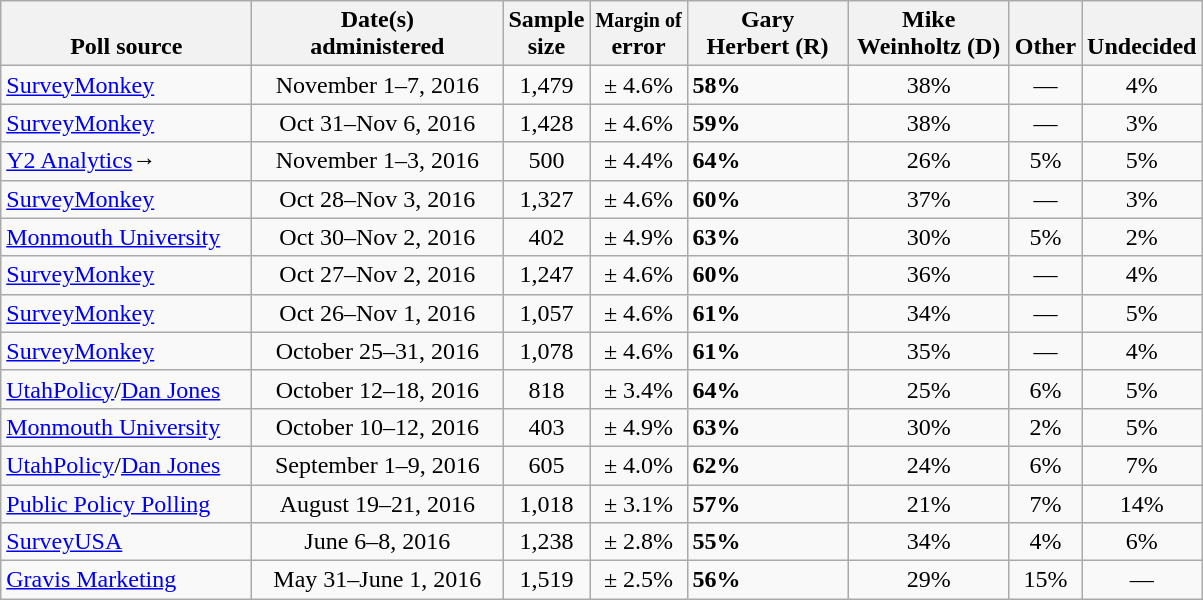<table class="wikitable">
<tr valign= bottom>
<th style="width:160px;">Poll source</th>
<th style="width:160px;">Date(s)<br>administered</th>
<th class=small>Sample<br>size</th>
<th><small>Margin of</small><br>error</th>
<th style="width:100px;">Gary<br>Herbert (R)</th>
<th style="width:100px;">Mike<br>Weinholtz (D)</th>
<th>Other</th>
<th>Undecided</th>
</tr>
<tr>
<td><a href='#'>SurveyMonkey</a></td>
<td align=center>November 1–7, 2016</td>
<td align=center>1,479</td>
<td align=center>± 4.6%</td>
<td><strong>58%</strong></td>
<td align=center>38%</td>
<td align=center>—</td>
<td align=center>4%</td>
</tr>
<tr>
<td><a href='#'>SurveyMonkey</a></td>
<td align=center>Oct 31–Nov 6, 2016</td>
<td align=center>1,428</td>
<td align=center>± 4.6%</td>
<td><strong>59%</strong></td>
<td align=center>38%</td>
<td align=center>—</td>
<td align=center>3%</td>
</tr>
<tr>
<td><a href='#'>Y2 Analytics</a>→</td>
<td align=center>November 1–3, 2016</td>
<td align=center>500</td>
<td align=center>± 4.4%</td>
<td><strong>64%</strong></td>
<td align=center>26%</td>
<td align=center>5%</td>
<td align=center>5%</td>
</tr>
<tr>
<td><a href='#'>SurveyMonkey</a></td>
<td align=center>Oct 28–Nov 3, 2016</td>
<td align=center>1,327</td>
<td align=center>± 4.6%</td>
<td><strong>60%</strong></td>
<td align=center>37%</td>
<td align=center>—</td>
<td align=center>3%</td>
</tr>
<tr>
<td><a href='#'>Monmouth University</a></td>
<td align=center>Oct 30–Nov 2, 2016</td>
<td align=center>402</td>
<td align=center>± 4.9%</td>
<td><strong>63%</strong></td>
<td align=center>30%</td>
<td align=center>5%</td>
<td align=center>2%</td>
</tr>
<tr>
<td><a href='#'>SurveyMonkey</a></td>
<td align=center>Oct 27–Nov 2, 2016</td>
<td align=center>1,247</td>
<td align=center>± 4.6%</td>
<td><strong>60%</strong></td>
<td align=center>36%</td>
<td align=center>—</td>
<td align=center>4%</td>
</tr>
<tr>
<td><a href='#'>SurveyMonkey</a></td>
<td align=center>Oct 26–Nov 1, 2016</td>
<td align=center>1,057</td>
<td align=center>± 4.6%</td>
<td><strong>61%</strong></td>
<td align=center>34%</td>
<td align=center>—</td>
<td align=center>5%</td>
</tr>
<tr>
<td><a href='#'>SurveyMonkey</a></td>
<td align=center>October 25–31, 2016</td>
<td align=center>1,078</td>
<td align=center>± 4.6%</td>
<td><strong>61%</strong></td>
<td align=center>35%</td>
<td align=center>—</td>
<td align=center>4%</td>
</tr>
<tr>
<td><a href='#'>UtahPolicy</a>/<a href='#'>Dan Jones</a></td>
<td align=center>October 12–18, 2016</td>
<td align=center>818</td>
<td align=center>± 3.4%</td>
<td><strong>64%</strong></td>
<td align=center>25%</td>
<td align=center>6%</td>
<td align=center>5%</td>
</tr>
<tr>
<td><a href='#'>Monmouth University</a></td>
<td align=center>October 10–12, 2016</td>
<td align=center>403</td>
<td align=center>± 4.9%</td>
<td><strong>63%</strong></td>
<td align=center>30%</td>
<td align=center>2%</td>
<td align=center>5%</td>
</tr>
<tr>
<td><a href='#'>UtahPolicy</a>/<a href='#'>Dan Jones</a></td>
<td align=center>September 1–9, 2016</td>
<td align=center>605</td>
<td align=center>± 4.0%</td>
<td><strong>62%</strong></td>
<td align=center>24%</td>
<td align=center>6%</td>
<td align=center>7%</td>
</tr>
<tr>
<td><a href='#'>Public Policy Polling</a></td>
<td align=center>August 19–21, 2016</td>
<td align=center>1,018</td>
<td align=center>± 3.1%</td>
<td><strong>57%</strong></td>
<td align=center>21%</td>
<td align=center>7%</td>
<td align=center>14%</td>
</tr>
<tr>
<td><a href='#'>SurveyUSA</a></td>
<td align=center>June 6–8, 2016</td>
<td align=center>1,238</td>
<td align=center>± 2.8%</td>
<td><strong>55%</strong></td>
<td align=center>34%</td>
<td align=center>4%</td>
<td align=center>6%</td>
</tr>
<tr>
<td><a href='#'>Gravis Marketing</a></td>
<td align=center>May 31–June 1, 2016</td>
<td align=center>1,519</td>
<td align=center>± 2.5%</td>
<td><strong>56%</strong></td>
<td align=center>29%</td>
<td align=center>15%</td>
<td align=center>—</td>
</tr>
</table>
